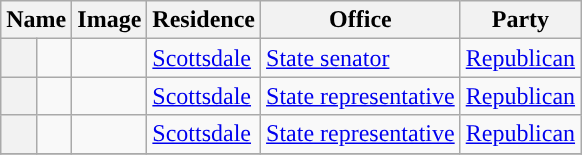<table class="sortable wikitable">
<tr valign=bottom>
<th colspan="2">Name</th>
<th>Image</th>
<th>Residence</th>
<th>Office</th>
<th>Party</th>
</tr>
<tr>
<th style="background-color:  "></th>
<td></td>
<td></td>
<td><a href='#'>Scottsdale</a></td>
<td><a href='#'>State senator</a></td>
<td><a href='#'>Republican</a></td>
</tr>
<tr>
<th style="background-color:  "></th>
<td></td>
<td></td>
<td><a href='#'>Scottsdale</a></td>
<td><a href='#'>State representative</a></td>
<td><a href='#'>Republican</a></td>
</tr>
<tr>
<th style="background-color:  "></th>
<td></td>
<td></td>
<td><a href='#'>Scottsdale</a></td>
<td><a href='#'>State representative</a></td>
<td><a href='#'>Republican</a></td>
</tr>
<tr>
</tr>
</table>
